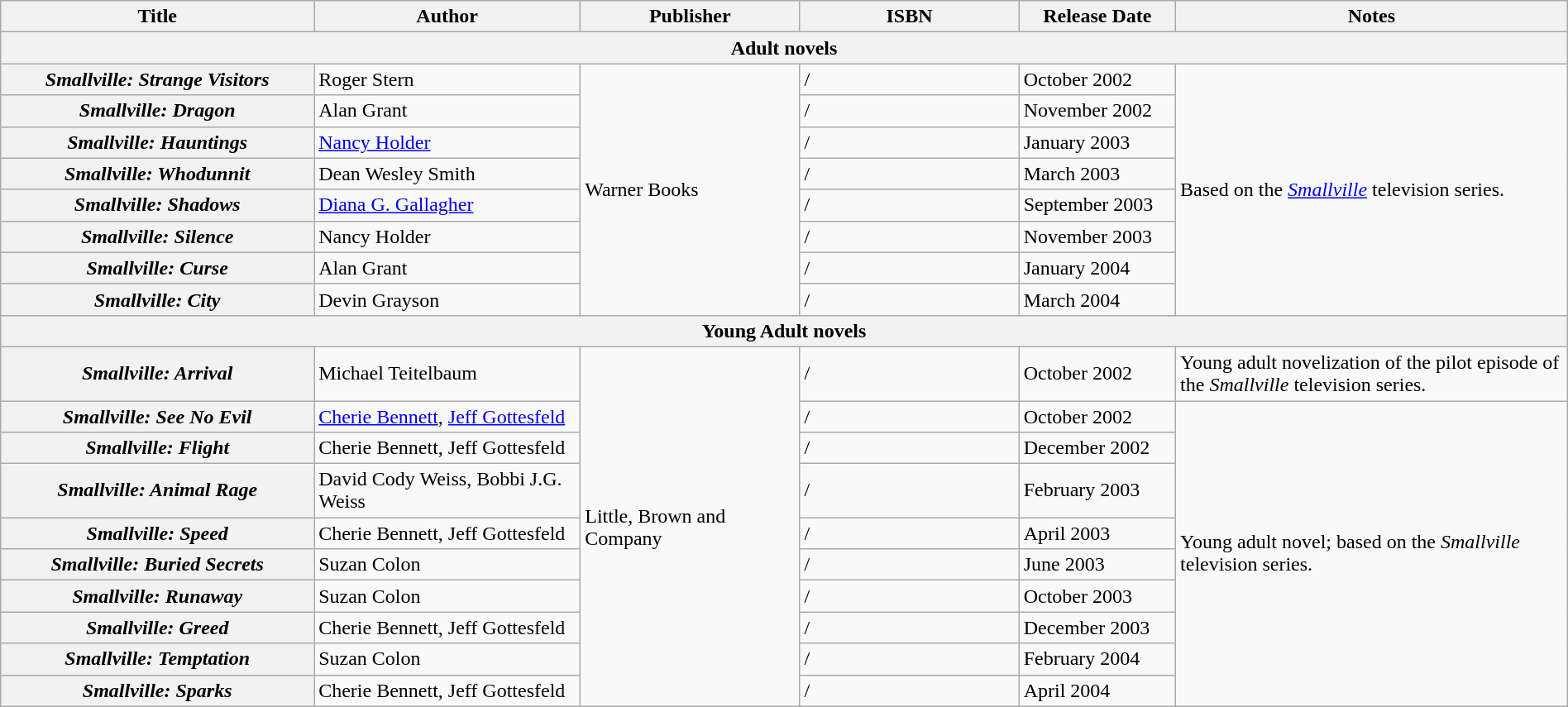<table class="wikitable" width=100%>
<tr>
<th width=20%>Title</th>
<th width=17%>Author</th>
<th width=14%>Publisher</th>
<th width=14%>ISBN</th>
<th width=10%>Release Date</th>
<th width=25%>Notes</th>
</tr>
<tr>
<th colspan="6">Adult novels</th>
</tr>
<tr>
<th><em>Smallville: Strange Visitors</em></th>
<td>Roger Stern</td>
<td rowspan="8">Warner Books</td>
<td> / </td>
<td>October 2002</td>
<td rowspan="8">Based on the <em><a href='#'>Smallville</a></em> television series.</td>
</tr>
<tr>
<th><em>Smallville: Dragon</em></th>
<td>Alan Grant</td>
<td> / </td>
<td>November 2002</td>
</tr>
<tr>
<th><em>Smallville: Hauntings</em></th>
<td><a href='#'>Nancy Holder</a></td>
<td> / </td>
<td>January 2003</td>
</tr>
<tr>
<th><em>Smallville: Whodunnit</em></th>
<td>Dean Wesley Smith</td>
<td> / </td>
<td>March 2003</td>
</tr>
<tr>
<th><em>Smallville: Shadows</em></th>
<td><a href='#'>Diana G. Gallagher</a></td>
<td> / </td>
<td>September 2003</td>
</tr>
<tr>
<th><em>Smallville: Silence</em></th>
<td>Nancy Holder</td>
<td> / </td>
<td>November 2003</td>
</tr>
<tr>
<th><em>Smallville: Curse</em></th>
<td>Alan Grant</td>
<td> / </td>
<td>January 2004</td>
</tr>
<tr>
<th><em>Smallville: City</em></th>
<td>Devin Grayson</td>
<td> / </td>
<td>March 2004</td>
</tr>
<tr>
<th colspan="6">Young Adult novels</th>
</tr>
<tr>
<th><em>Smallville: Arrival</em></th>
<td>Michael Teitelbaum</td>
<td rowspan="10">Little, Brown and Company</td>
<td> / </td>
<td>October 2002</td>
<td>Young adult novelization of the pilot episode of the <em>Smallville</em> television series.</td>
</tr>
<tr>
<th><em>Smallville: See No Evil</em></th>
<td><a href='#'>Cherie Bennett</a>, <a href='#'>Jeff Gottesfeld</a></td>
<td> / </td>
<td>October 2002</td>
<td rowspan="9">Young adult novel; based on the <em>Smallville</em> television series.</td>
</tr>
<tr>
<th><em>Smallville: Flight</em></th>
<td>Cherie Bennett, Jeff Gottesfeld</td>
<td> / </td>
<td>December 2002</td>
</tr>
<tr>
<th><em>Smallville: Animal Rage</em></th>
<td>David Cody Weiss, Bobbi J.G. Weiss</td>
<td> / </td>
<td>February 2003</td>
</tr>
<tr>
<th><em>Smallville: Speed</em></th>
<td>Cherie Bennett, Jeff Gottesfeld</td>
<td> / </td>
<td>April 2003</td>
</tr>
<tr>
<th><em>Smallville: Buried Secrets</em></th>
<td>Suzan Colon</td>
<td> / </td>
<td>June 2003</td>
</tr>
<tr>
<th><em>Smallville: Runaway</em></th>
<td>Suzan Colon</td>
<td> / </td>
<td>October 2003</td>
</tr>
<tr>
<th><em>Smallville: Greed</em></th>
<td>Cherie Bennett, Jeff Gottesfeld</td>
<td> / </td>
<td>December 2003</td>
</tr>
<tr>
<th><em>Smallville: Temptation</em></th>
<td>Suzan Colon</td>
<td> / </td>
<td>February 2004</td>
</tr>
<tr>
<th><em>Smallville: Sparks</em></th>
<td>Cherie Bennett, Jeff Gottesfeld</td>
<td> / </td>
<td>April 2004</td>
</tr>
</table>
